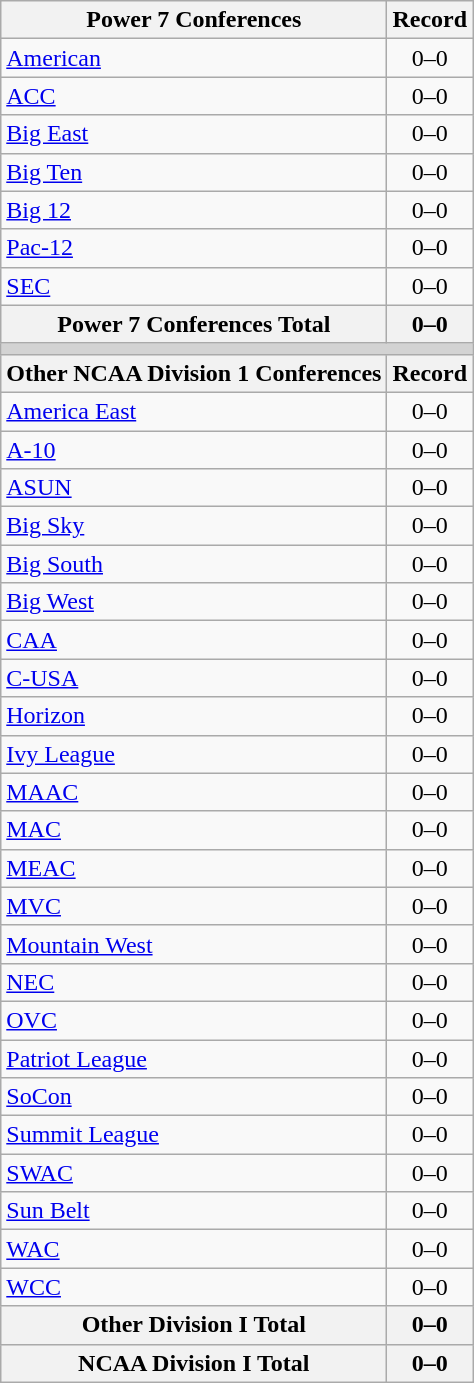<table class="wikitable">
<tr>
<th>Power 7 Conferences</th>
<th>Record</th>
</tr>
<tr>
<td><a href='#'>American</a></td>
<td align=center>0–0</td>
</tr>
<tr>
<td><a href='#'>ACC</a></td>
<td align=center>0–0</td>
</tr>
<tr>
<td><a href='#'>Big East</a></td>
<td align=center>0–0</td>
</tr>
<tr>
<td><a href='#'>Big Ten</a></td>
<td align=center>0–0</td>
</tr>
<tr>
<td><a href='#'>Big 12</a></td>
<td align=center>0–0</td>
</tr>
<tr>
<td><a href='#'>Pac-12</a></td>
<td align=center>0–0</td>
</tr>
<tr>
<td><a href='#'>SEC</a></td>
<td align=center>0–0</td>
</tr>
<tr>
<th>Power 7 Conferences Total</th>
<th>0–0</th>
</tr>
<tr>
<th colspan="2" style="background:lightgrey;"></th>
</tr>
<tr>
<th>Other NCAA Division 1 Conferences</th>
<th>Record</th>
</tr>
<tr>
<td><a href='#'>America East</a></td>
<td align=center>0–0</td>
</tr>
<tr>
<td><a href='#'>A-10</a></td>
<td align=center>0–0</td>
</tr>
<tr>
<td><a href='#'>ASUN</a></td>
<td align=center>0–0</td>
</tr>
<tr>
<td><a href='#'>Big Sky</a></td>
<td align=center>0–0</td>
</tr>
<tr>
<td><a href='#'>Big South</a></td>
<td align=center>0–0</td>
</tr>
<tr>
<td><a href='#'>Big West</a></td>
<td align=center>0–0</td>
</tr>
<tr>
<td><a href='#'>CAA</a></td>
<td align=center>0–0</td>
</tr>
<tr>
<td><a href='#'>C-USA</a></td>
<td align=center>0–0</td>
</tr>
<tr>
<td><a href='#'>Horizon</a></td>
<td align=center>0–0</td>
</tr>
<tr>
<td><a href='#'>Ivy League</a></td>
<td align=center>0–0</td>
</tr>
<tr>
<td><a href='#'>MAAC</a></td>
<td align=center>0–0</td>
</tr>
<tr>
<td><a href='#'>MAC</a></td>
<td align=center>0–0</td>
</tr>
<tr>
<td><a href='#'>MEAC</a></td>
<td align=center>0–0</td>
</tr>
<tr>
<td><a href='#'>MVC</a></td>
<td align=center>0–0</td>
</tr>
<tr>
<td><a href='#'>Mountain West</a></td>
<td align=center>0–0</td>
</tr>
<tr>
<td><a href='#'>NEC</a></td>
<td align=center>0–0</td>
</tr>
<tr>
<td><a href='#'>OVC</a></td>
<td align=center>0–0</td>
</tr>
<tr>
<td><a href='#'>Patriot League</a></td>
<td align=center>0–0</td>
</tr>
<tr>
<td><a href='#'>SoCon</a></td>
<td align=center>0–0</td>
</tr>
<tr>
<td><a href='#'>Summit League</a></td>
<td align=center>0–0</td>
</tr>
<tr>
<td><a href='#'>SWAC</a></td>
<td align=center>0–0</td>
</tr>
<tr>
<td><a href='#'>Sun Belt</a></td>
<td align=center>0–0</td>
</tr>
<tr>
<td><a href='#'>WAC</a></td>
<td align=center>0–0</td>
</tr>
<tr>
<td><a href='#'>WCC</a></td>
<td align=center>0–0</td>
</tr>
<tr>
<th>Other Division I Total</th>
<th>0–0</th>
</tr>
<tr>
<th>NCAA Division I Total</th>
<th>0–0</th>
</tr>
</table>
